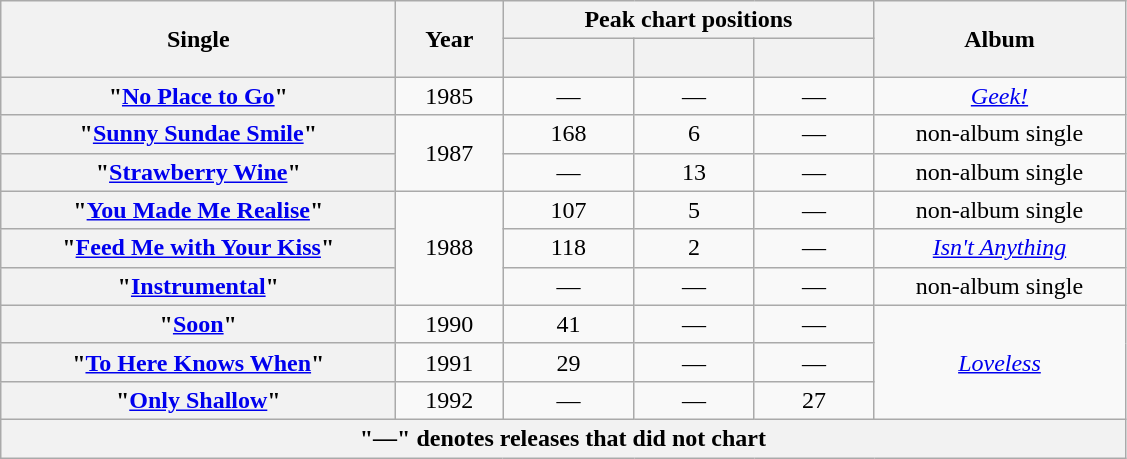<table class="wikitable plainrowheaders" style="text-align:center">
<tr>
<th scope="col" rowspan="2" style="width:16em">Single</th>
<th scope="col" rowspan="2" style="width:4em">Year</th>
<th scope="col" colspan="3" style="width:15em">Peak chart positions</th>
<th scope="col" rowspan="2" style="width:10em">Album</th>
</tr>
<tr>
<th scope="col" style="width:5em"><br></th>
<th scope="col"><br></th>
<th scope="col"><br></th>
</tr>
<tr>
<th scope="row">"<a href='#'>No Place to Go</a>"</th>
<td>1985</td>
<td>—</td>
<td>—</td>
<td>—</td>
<td><em><a href='#'>Geek!</a></em></td>
</tr>
<tr>
<th scope="row">"<a href='#'>Sunny Sundae Smile</a>"</th>
<td rowspan="2">1987</td>
<td>168</td>
<td>6</td>
<td>—</td>
<td>non-album single</td>
</tr>
<tr>
<th scope="row">"<a href='#'>Strawberry Wine</a>"</th>
<td>—</td>
<td>13</td>
<td>—</td>
<td>non-album single</td>
</tr>
<tr>
<th scope="row">"<a href='#'>You Made Me Realise</a>"</th>
<td rowspan="3">1988</td>
<td>107</td>
<td>5</td>
<td>—</td>
<td>non-album single</td>
</tr>
<tr>
<th scope="row">"<a href='#'>Feed Me with Your Kiss</a>"</th>
<td>118</td>
<td>2</td>
<td>—</td>
<td><em><a href='#'>Isn't Anything</a></em></td>
</tr>
<tr>
<th scope="row">"<a href='#'>Instrumental</a>"</th>
<td>—</td>
<td>—</td>
<td>—</td>
<td>non-album single</td>
</tr>
<tr>
<th scope="row">"<a href='#'>Soon</a>"</th>
<td>1990</td>
<td>41</td>
<td>—</td>
<td>—</td>
<td rowspan="3"><a href='#'><em>Loveless</em></a></td>
</tr>
<tr>
<th scope="row">"<a href='#'>To Here Knows When</a>"</th>
<td>1991</td>
<td>29</td>
<td>—</td>
<td>—</td>
</tr>
<tr>
<th scope="row">"<a href='#'>Only Shallow</a>"</th>
<td>1992</td>
<td>—</td>
<td>—</td>
<td>27</td>
</tr>
<tr>
<th scope="row" colspan="6" style="text-align:center">"—" denotes releases that did not chart</th>
</tr>
</table>
